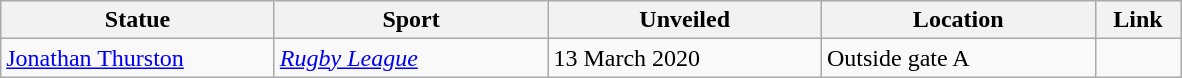<table class="wikitable sortable">
<tr>
<th width=175>Statue</th>
<th width=175>Sport</th>
<th width=175>Unveiled</th>
<th width=175>Location</th>
<th width=50>Link</th>
</tr>
<tr>
<td><a href='#'>Jonathan Thurston</a></td>
<td><em><a href='#'>Rugby League</a></em></td>
<td>13 March 2020</td>
<td>Outside gate A</td>
<td></td>
</tr>
</table>
